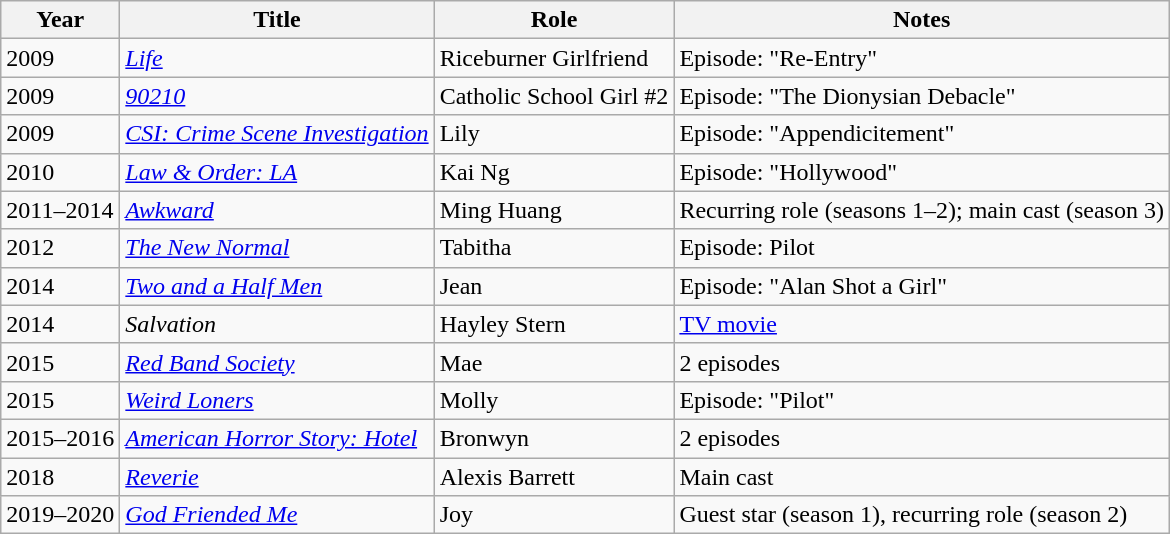<table class="wikitable sortable">
<tr>
<th>Year</th>
<th>Title</th>
<th>Role</th>
<th>Notes</th>
</tr>
<tr>
<td>2009</td>
<td><em><a href='#'>Life</a></em></td>
<td>Riceburner Girlfriend</td>
<td>Episode: "Re-Entry"</td>
</tr>
<tr>
<td>2009</td>
<td><em><a href='#'>90210</a></em></td>
<td>Catholic School Girl #2</td>
<td>Episode: "The Dionysian Debacle"</td>
</tr>
<tr>
<td>2009</td>
<td><em><a href='#'>CSI: Crime Scene Investigation</a></em></td>
<td>Lily</td>
<td>Episode: "Appendicitement"</td>
</tr>
<tr>
<td>2010</td>
<td><em><a href='#'>Law & Order: LA</a></em></td>
<td>Kai Ng</td>
<td>Episode: "Hollywood"</td>
</tr>
<tr>
<td>2011–2014</td>
<td><em><a href='#'>Awkward</a></em></td>
<td>Ming Huang</td>
<td>Recurring role (seasons 1–2); main cast (season 3)</td>
</tr>
<tr>
<td>2012</td>
<td><em><a href='#'>The New Normal</a></em></td>
<td>Tabitha</td>
<td>Episode: Pilot</td>
</tr>
<tr>
<td>2014</td>
<td><em><a href='#'>Two and a Half Men</a></em></td>
<td>Jean</td>
<td>Episode: "Alan Shot a Girl"</td>
</tr>
<tr>
<td>2014</td>
<td><em>Salvation</em></td>
<td>Hayley Stern</td>
<td><a href='#'>TV movie</a></td>
</tr>
<tr>
<td>2015</td>
<td><em><a href='#'>Red Band Society</a></em></td>
<td>Mae</td>
<td>2 episodes</td>
</tr>
<tr>
<td>2015</td>
<td><em><a href='#'>Weird Loners</a></em></td>
<td>Molly</td>
<td>Episode: "Pilot"</td>
</tr>
<tr>
<td>2015–2016</td>
<td><em><a href='#'>American Horror Story: Hotel</a></em></td>
<td>Bronwyn</td>
<td>2 episodes</td>
</tr>
<tr>
<td>2018</td>
<td><em><a href='#'>Reverie</a></em></td>
<td>Alexis Barrett</td>
<td>Main cast</td>
</tr>
<tr>
<td>2019–2020</td>
<td><em><a href='#'>God Friended Me</a></em></td>
<td>Joy</td>
<td>Guest star (season 1), recurring role (season 2)</td>
</tr>
</table>
